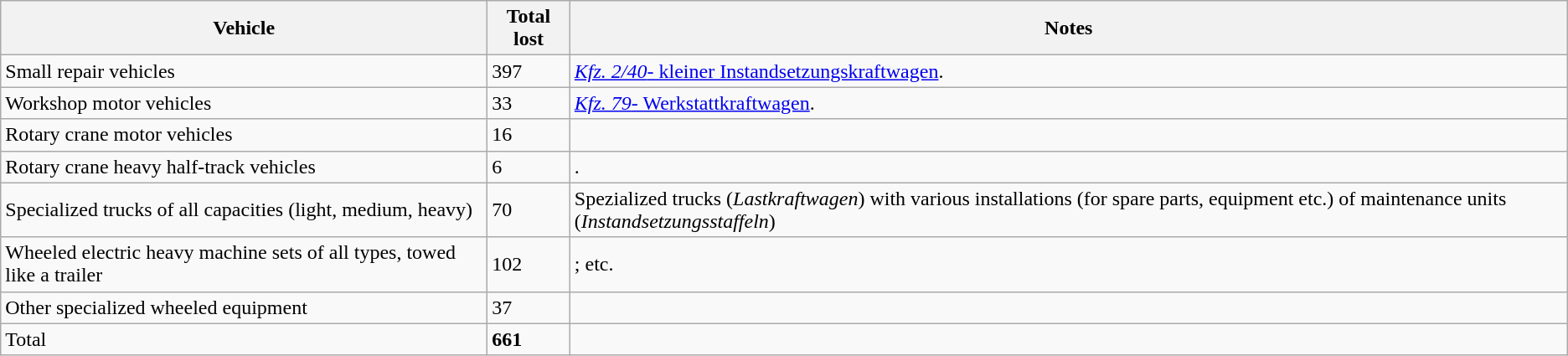<table class="wikitable">
<tr>
<th>Vehicle</th>
<th>Total lost</th>
<th>Notes</th>
</tr>
<tr>
<td>Small repair vehicles</td>
<td>397</td>
<td><a href='#'><em>Kfz. 2/40</em>- kleiner Instandsetzungskraftwagen</a>.</td>
</tr>
<tr>
<td>Workshop motor vehicles</td>
<td>33</td>
<td><a href='#'><em>Kfz. 79</em>- Werkstattkraftwagen</a>.</td>
</tr>
<tr>
<td>Rotary crane motor vehicles</td>
<td>16</td>
<td></td>
</tr>
<tr>
<td>Rotary crane heavy half-track vehicles</td>
<td>6</td>
<td>.</td>
</tr>
<tr>
<td>Specialized trucks of all capacities (light, medium, heavy)</td>
<td>70</td>
<td>Spezialized trucks (<em>Lastkraftwagen</em>) with various installations (for spare parts, equipment etc.) of maintenance units (<em>Instandsetzungsstaffeln</em>)</td>
</tr>
<tr>
<td>Wheeled electric heavy machine sets of all types, towed like a trailer</td>
<td>102</td>
<td><em></em>; <em></em> etc.</td>
</tr>
<tr>
<td>Other specialized wheeled equipment</td>
<td>37</td>
<td></td>
</tr>
<tr>
<td>Total</td>
<td><strong>661</strong></td>
<td></td>
</tr>
</table>
